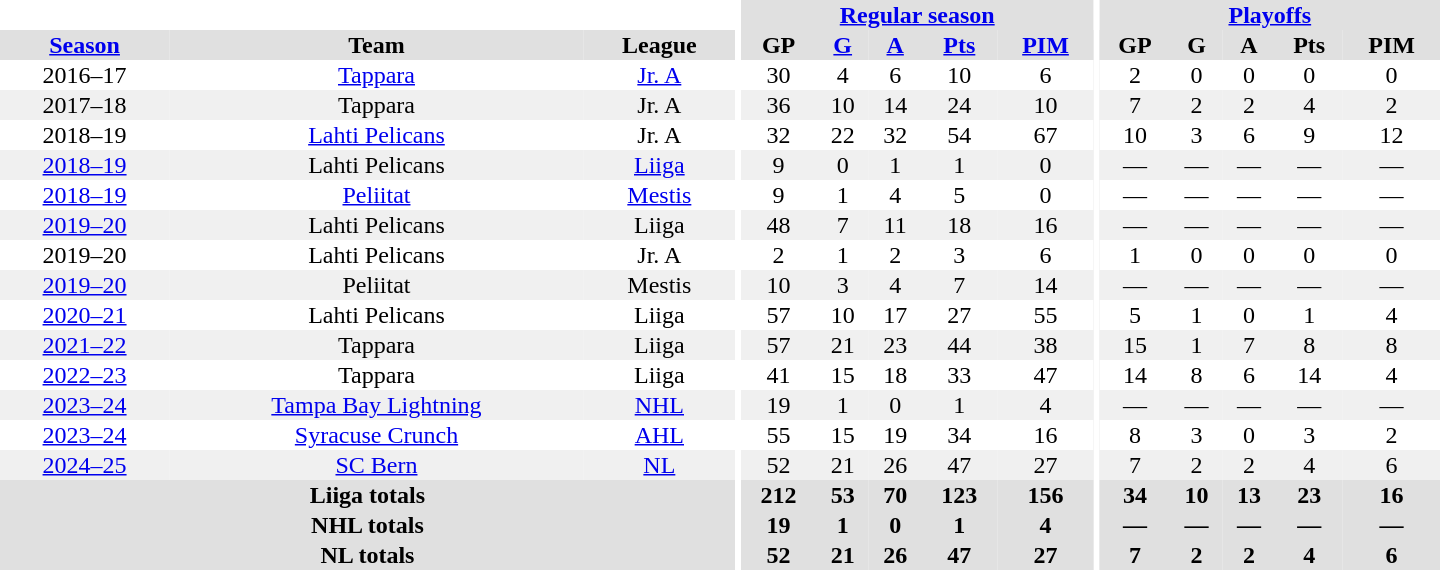<table border="0" cellpadding="1" cellspacing="0" style="text-align:center; width:60em">
<tr bgcolor="#e0e0e0">
<th colspan="3" bgcolor="#ffffff"></th>
<th rowspan="99" bgcolor="#ffffff"></th>
<th colspan="5"><a href='#'>Regular season</a></th>
<th rowspan="99" bgcolor="#ffffff"></th>
<th colspan="5"><a href='#'>Playoffs</a></th>
</tr>
<tr bgcolor="#e0e0e0">
<th><a href='#'>Season</a></th>
<th>Team</th>
<th>League</th>
<th>GP</th>
<th><a href='#'>G</a></th>
<th><a href='#'>A</a></th>
<th><a href='#'>Pts</a></th>
<th><a href='#'>PIM</a></th>
<th>GP</th>
<th>G</th>
<th>A</th>
<th>Pts</th>
<th>PIM</th>
</tr>
<tr>
<td>2016–17</td>
<td><a href='#'>Tappara</a></td>
<td><a href='#'>Jr. A</a></td>
<td>30</td>
<td>4</td>
<td>6</td>
<td>10</td>
<td>6</td>
<td>2</td>
<td>0</td>
<td>0</td>
<td>0</td>
<td>0</td>
</tr>
<tr bgcolor="#f0f0f0">
<td>2017–18</td>
<td>Tappara</td>
<td>Jr. A</td>
<td>36</td>
<td>10</td>
<td>14</td>
<td>24</td>
<td>10</td>
<td>7</td>
<td>2</td>
<td>2</td>
<td>4</td>
<td>2</td>
</tr>
<tr>
<td>2018–19</td>
<td><a href='#'>Lahti Pelicans</a></td>
<td>Jr. A</td>
<td>32</td>
<td>22</td>
<td>32</td>
<td>54</td>
<td>67</td>
<td>10</td>
<td>3</td>
<td>6</td>
<td>9</td>
<td>12</td>
</tr>
<tr bgcolor="#f0f0f0">
<td><a href='#'>2018–19</a></td>
<td>Lahti Pelicans</td>
<td><a href='#'>Liiga</a></td>
<td>9</td>
<td>0</td>
<td>1</td>
<td>1</td>
<td>0</td>
<td>—</td>
<td>—</td>
<td>—</td>
<td>—</td>
<td>—</td>
</tr>
<tr>
<td><a href='#'>2018–19</a></td>
<td><a href='#'>Peliitat</a></td>
<td><a href='#'>Mestis</a></td>
<td>9</td>
<td>1</td>
<td>4</td>
<td>5</td>
<td>0</td>
<td>—</td>
<td>—</td>
<td>—</td>
<td>—</td>
<td>—</td>
</tr>
<tr bgcolor="#f0f0f0">
<td><a href='#'>2019–20</a></td>
<td>Lahti Pelicans</td>
<td>Liiga</td>
<td>48</td>
<td>7</td>
<td>11</td>
<td>18</td>
<td>16</td>
<td>—</td>
<td>—</td>
<td>—</td>
<td>—</td>
<td>—</td>
</tr>
<tr>
<td>2019–20</td>
<td>Lahti Pelicans</td>
<td>Jr. A</td>
<td>2</td>
<td>1</td>
<td>2</td>
<td>3</td>
<td>6</td>
<td>1</td>
<td>0</td>
<td>0</td>
<td>0</td>
<td>0</td>
</tr>
<tr bgcolor="#f0f0f0">
<td><a href='#'>2019–20</a></td>
<td>Peliitat</td>
<td>Mestis</td>
<td>10</td>
<td>3</td>
<td>4</td>
<td>7</td>
<td>14</td>
<td>—</td>
<td>—</td>
<td>—</td>
<td>—</td>
<td>—</td>
</tr>
<tr>
<td><a href='#'>2020–21</a></td>
<td>Lahti Pelicans</td>
<td>Liiga</td>
<td>57</td>
<td>10</td>
<td>17</td>
<td>27</td>
<td>55</td>
<td>5</td>
<td>1</td>
<td>0</td>
<td>1</td>
<td>4</td>
</tr>
<tr bgcolor="#f0f0f0">
<td><a href='#'>2021–22</a></td>
<td>Tappara</td>
<td>Liiga</td>
<td>57</td>
<td>21</td>
<td>23</td>
<td>44</td>
<td>38</td>
<td>15</td>
<td>1</td>
<td>7</td>
<td>8</td>
<td>8</td>
</tr>
<tr>
<td><a href='#'>2022–23</a></td>
<td>Tappara</td>
<td>Liiga</td>
<td>41</td>
<td>15</td>
<td>18</td>
<td>33</td>
<td>47</td>
<td>14</td>
<td>8</td>
<td>6</td>
<td>14</td>
<td>4</td>
</tr>
<tr bgcolor="#f0f0f0">
<td><a href='#'>2023–24</a></td>
<td><a href='#'>Tampa Bay Lightning</a></td>
<td><a href='#'>NHL</a></td>
<td>19</td>
<td>1</td>
<td>0</td>
<td>1</td>
<td>4</td>
<td>—</td>
<td>—</td>
<td>—</td>
<td>—</td>
<td>—</td>
</tr>
<tr>
<td><a href='#'>2023–24</a></td>
<td><a href='#'>Syracuse Crunch</a></td>
<td><a href='#'>AHL</a></td>
<td>55</td>
<td>15</td>
<td>19</td>
<td>34</td>
<td>16</td>
<td>8</td>
<td>3</td>
<td>0</td>
<td>3</td>
<td>2</td>
</tr>
<tr bgcolor="#f0f0f0">
<td><a href='#'>2024–25</a></td>
<td><a href='#'>SC Bern</a></td>
<td><a href='#'>NL</a></td>
<td>52</td>
<td>21</td>
<td>26</td>
<td>47</td>
<td>27</td>
<td>7</td>
<td>2</td>
<td>2</td>
<td>4</td>
<td>6</td>
</tr>
<tr bgcolor="#e0e0e0">
<th colspan="3">Liiga totals</th>
<th>212</th>
<th>53</th>
<th>70</th>
<th>123</th>
<th>156</th>
<th>34</th>
<th>10</th>
<th>13</th>
<th>23</th>
<th>16</th>
</tr>
<tr bgcolor="#e0e0e0">
<th colspan="3">NHL totals</th>
<th>19</th>
<th>1</th>
<th>0</th>
<th>1</th>
<th>4</th>
<th>—</th>
<th>—</th>
<th>—</th>
<th>—</th>
<th>—</th>
</tr>
<tr bgcolor="#e0e0e0">
<th colspan="3">NL totals</th>
<th>52</th>
<th>21</th>
<th>26</th>
<th>47</th>
<th>27</th>
<th>7</th>
<th>2</th>
<th>2</th>
<th>4</th>
<th>6</th>
</tr>
</table>
